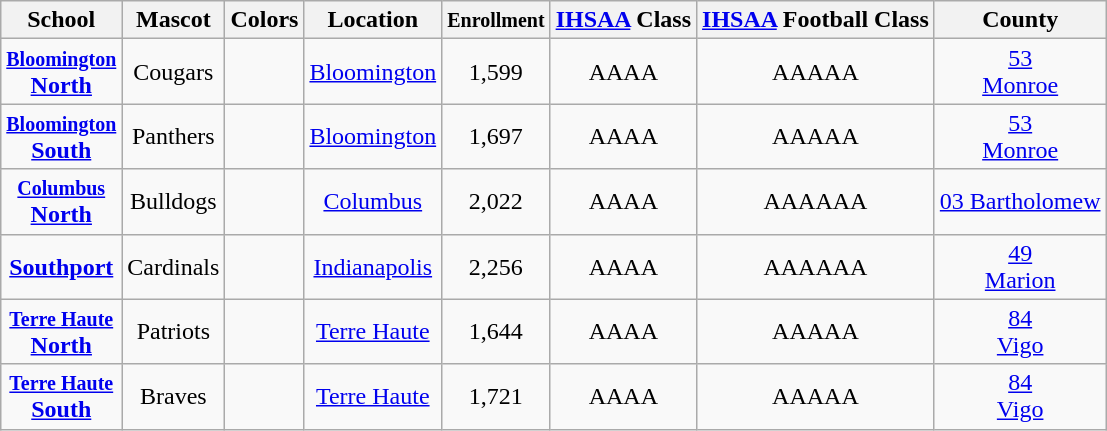<table class="wikitable" style="text-align:center;">
<tr>
<th>School</th>
<th>Mascot</th>
<th>Colors</th>
<th>Location</th>
<th><small>Enrollment</small></th>
<th><a href='#'>IHSAA</a> Class</th>
<th><a href='#'>IHSAA</a> Football Class</th>
<th>County</th>
</tr>
<tr>
<td><strong><a href='#'><small>Bloomington</small> <br> North</a></strong></td>
<td>Cougars</td>
<td>  </td>
<td><a href='#'>Bloomington</a></td>
<td>1,599</td>
<td>AAAA</td>
<td>AAAAA</td>
<td><a href='#'>53 <br> Monroe</a></td>
</tr>
<tr>
<td><strong><a href='#'><small>Bloomington</small> <br> South</a></strong></td>
<td>Panthers</td>
<td> </td>
<td><a href='#'>Bloomington</a></td>
<td>1,697</td>
<td>AAAA</td>
<td>AAAAA</td>
<td><a href='#'>53 <br> Monroe</a></td>
</tr>
<tr>
<td><strong><a href='#'><small>Columbus</small> <br>North</a></strong></td>
<td>Bulldogs</td>
<td> </td>
<td><a href='#'>Columbus</a></td>
<td>2,022</td>
<td>AAAA</td>
<td>AAAAAA</td>
<td><a href='#'>03 Bartholomew</a></td>
</tr>
<tr>
<td><strong><a href='#'>Southport</a></strong></td>
<td>Cardinals</td>
<td> </td>
<td><a href='#'>Indianapolis</a></td>
<td>2,256</td>
<td>AAAA</td>
<td>AAAAAA</td>
<td><a href='#'>49 <br> Marion</a></td>
</tr>
<tr>
<td><small><a href='#'><strong>Terre Haute</strong></a></small><br><a href='#'><strong>North</strong></a></td>
<td>Patriots</td>
<td>  </td>
<td><a href='#'>Terre Haute</a></td>
<td>1,644</td>
<td>AAAA</td>
<td>AAAAA</td>
<td><a href='#'>84</a><br><a href='#'>Vigo</a></td>
</tr>
<tr>
<td><small><a href='#'><strong>Terre Haute</strong></a></small><br><a href='#'><strong>South</strong></a></td>
<td>Braves</td>
<td>  </td>
<td><a href='#'>Terre Haute</a></td>
<td>1,721</td>
<td>AAAA</td>
<td>AAAAA</td>
<td><a href='#'>84</a><br><a href='#'>Vigo</a></td>
</tr>
</table>
